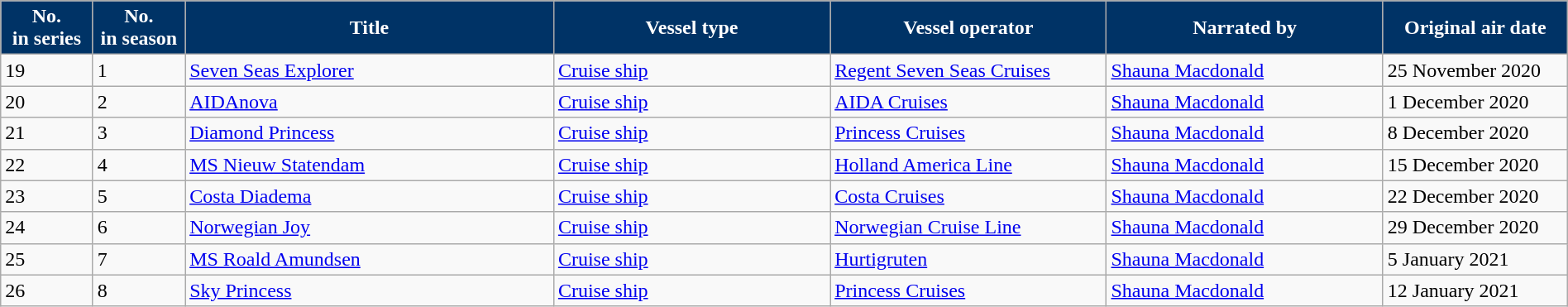<table class="wikitable plainrowheaders" style="width:100%; margin:auto;">
<tr>
<th scope="col" style="background-color: #003366; color: #ffffff;" width="5%">No.<br>in series</th>
<th scope="col" style="background-color: #003366; color: #ffffff;" width="5%">No.<br>in season</th>
<th scope="col" style="background-color: #003366; color: #ffffff;" width="20%">Title</th>
<th scope="col" style="background-color: #003366; color: #ffffff;" width="15%">Vessel type</th>
<th scope="col" style="background-color: #003366; color: #ffffff;" width="15%">Vessel operator</th>
<th scope="col" style="background-color: #003366; color: #ffffff;" width="15%">Narrated by</th>
<th scope="col" style="background-color: #003366; color: #ffffff;" width="10%">Original air date</th>
</tr>
<tr>
<td>19</td>
<td>1</td>
<td><a href='#'>Seven Seas Explorer</a></td>
<td><a href='#'>Cruise ship</a></td>
<td><a href='#'>Regent Seven Seas Cruises</a></td>
<td><a href='#'>Shauna Macdonald</a></td>
<td>25 November 2020</td>
</tr>
<tr>
<td>20</td>
<td>2</td>
<td><a href='#'>AIDAnova</a></td>
<td><a href='#'>Cruise ship</a></td>
<td><a href='#'>AIDA Cruises</a></td>
<td><a href='#'>Shauna Macdonald</a></td>
<td>1 December 2020</td>
</tr>
<tr>
<td>21</td>
<td>3</td>
<td><a href='#'>Diamond Princess</a></td>
<td><a href='#'>Cruise ship</a></td>
<td><a href='#'>Princess Cruises</a></td>
<td><a href='#'>Shauna Macdonald</a></td>
<td>8 December 2020</td>
</tr>
<tr>
<td>22</td>
<td>4</td>
<td><a href='#'>MS Nieuw Statendam</a></td>
<td><a href='#'>Cruise ship</a></td>
<td><a href='#'>Holland America Line</a></td>
<td><a href='#'>Shauna Macdonald</a></td>
<td>15 December 2020</td>
</tr>
<tr>
<td>23</td>
<td>5</td>
<td><a href='#'>Costa Diadema</a></td>
<td><a href='#'>Cruise ship</a></td>
<td><a href='#'>Costa Cruises</a></td>
<td><a href='#'>Shauna Macdonald</a></td>
<td>22 December 2020</td>
</tr>
<tr>
<td>24</td>
<td>6</td>
<td><a href='#'>Norwegian Joy</a></td>
<td><a href='#'>Cruise ship</a></td>
<td><a href='#'>Norwegian Cruise Line</a></td>
<td><a href='#'>Shauna Macdonald</a></td>
<td>29 December 2020</td>
</tr>
<tr>
<td>25</td>
<td>7</td>
<td><a href='#'>MS Roald Amundsen</a></td>
<td><a href='#'>Cruise ship</a></td>
<td><a href='#'>Hurtigruten</a></td>
<td><a href='#'>Shauna Macdonald</a></td>
<td>5 January 2021</td>
</tr>
<tr>
<td>26</td>
<td>8</td>
<td><a href='#'>Sky Princess</a></td>
<td><a href='#'>Cruise ship</a></td>
<td><a href='#'>Princess Cruises</a></td>
<td><a href='#'>Shauna Macdonald</a></td>
<td>12 January 2021</td>
</tr>
</table>
